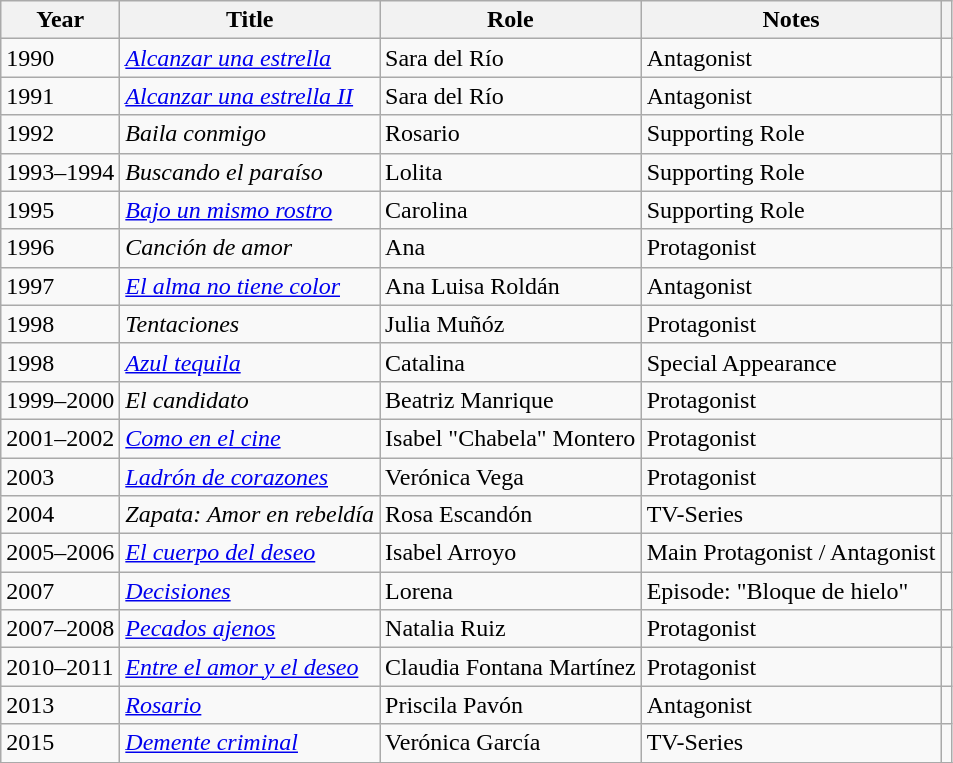<table class="wikitable sortable">
<tr>
<th>Year</th>
<th>Title</th>
<th>Role</th>
<th>Notes</th>
<th></th>
</tr>
<tr>
<td>1990</td>
<td><em><a href='#'>Alcanzar una estrella</a></em></td>
<td>Sara del Río</td>
<td>Antagonist</td>
<td></td>
</tr>
<tr>
<td>1991</td>
<td><em><a href='#'>Alcanzar una estrella II</a></em></td>
<td>Sara del Río</td>
<td>Antagonist</td>
<td></td>
</tr>
<tr>
<td>1992</td>
<td><em>Baila conmigo</em></td>
<td>Rosario</td>
<td>Supporting Role</td>
<td></td>
</tr>
<tr>
<td>1993–1994</td>
<td><em>Buscando el paraíso</em></td>
<td>Lolita</td>
<td>Supporting Role</td>
<td></td>
</tr>
<tr>
<td>1995</td>
<td><em><a href='#'>Bajo un mismo rostro</a></em></td>
<td>Carolina</td>
<td>Supporting Role</td>
<td></td>
</tr>
<tr>
<td>1996</td>
<td><em>Canción de amor</em></td>
<td>Ana</td>
<td>Protagonist</td>
<td></td>
</tr>
<tr>
<td>1997</td>
<td><em><a href='#'>El alma no tiene color</a></em></td>
<td>Ana Luisa Roldán</td>
<td>Antagonist</td>
<td></td>
</tr>
<tr>
<td>1998</td>
<td><em>Tentaciones</em></td>
<td>Julia Muñóz</td>
<td>Protagonist</td>
<td></td>
</tr>
<tr>
<td>1998</td>
<td><em><a href='#'>Azul tequila</a></em></td>
<td>Catalina</td>
<td>Special Appearance</td>
<td></td>
</tr>
<tr>
<td>1999–2000</td>
<td><em>El candidato</em></td>
<td>Beatriz Manrique</td>
<td>Protagonist</td>
<td></td>
</tr>
<tr>
<td>2001–2002</td>
<td><em><a href='#'>Como en el cine</a></em></td>
<td>Isabel "Chabela" Montero</td>
<td>Protagonist</td>
<td></td>
</tr>
<tr>
<td>2003</td>
<td><em><a href='#'>Ladrón de corazones</a></em></td>
<td>Verónica Vega</td>
<td>Protagonist</td>
<td></td>
</tr>
<tr>
<td>2004</td>
<td><em>Zapata: Amor en rebeldía</em></td>
<td>Rosa Escandón</td>
<td>TV-Series</td>
<td></td>
</tr>
<tr>
<td>2005–2006</td>
<td><em><a href='#'>El cuerpo del deseo</a></em></td>
<td>Isabel Arroyo</td>
<td>Main Protagonist / Antagonist</td>
<td></td>
</tr>
<tr>
<td>2007</td>
<td><em><a href='#'>Decisiones</a></em></td>
<td>Lorena</td>
<td>Episode: "Bloque de hielo"</td>
<td></td>
</tr>
<tr>
<td>2007–2008</td>
<td><em><a href='#'>Pecados ajenos</a></em></td>
<td>Natalia Ruiz</td>
<td>Protagonist</td>
<td></td>
</tr>
<tr>
<td>2010–2011</td>
<td><em><a href='#'>Entre el amor y el deseo</a></em></td>
<td>Claudia Fontana Martínez</td>
<td>Protagonist</td>
<td></td>
</tr>
<tr>
<td>2013</td>
<td><em><a href='#'>Rosario</a></em></td>
<td>Priscila Pavón</td>
<td>Antagonist</td>
<td></td>
</tr>
<tr>
<td>2015</td>
<td><em><a href='#'>Demente criminal</a></em></td>
<td>Verónica García</td>
<td>TV-Series</td>
<td></td>
</tr>
<tr>
</tr>
</table>
